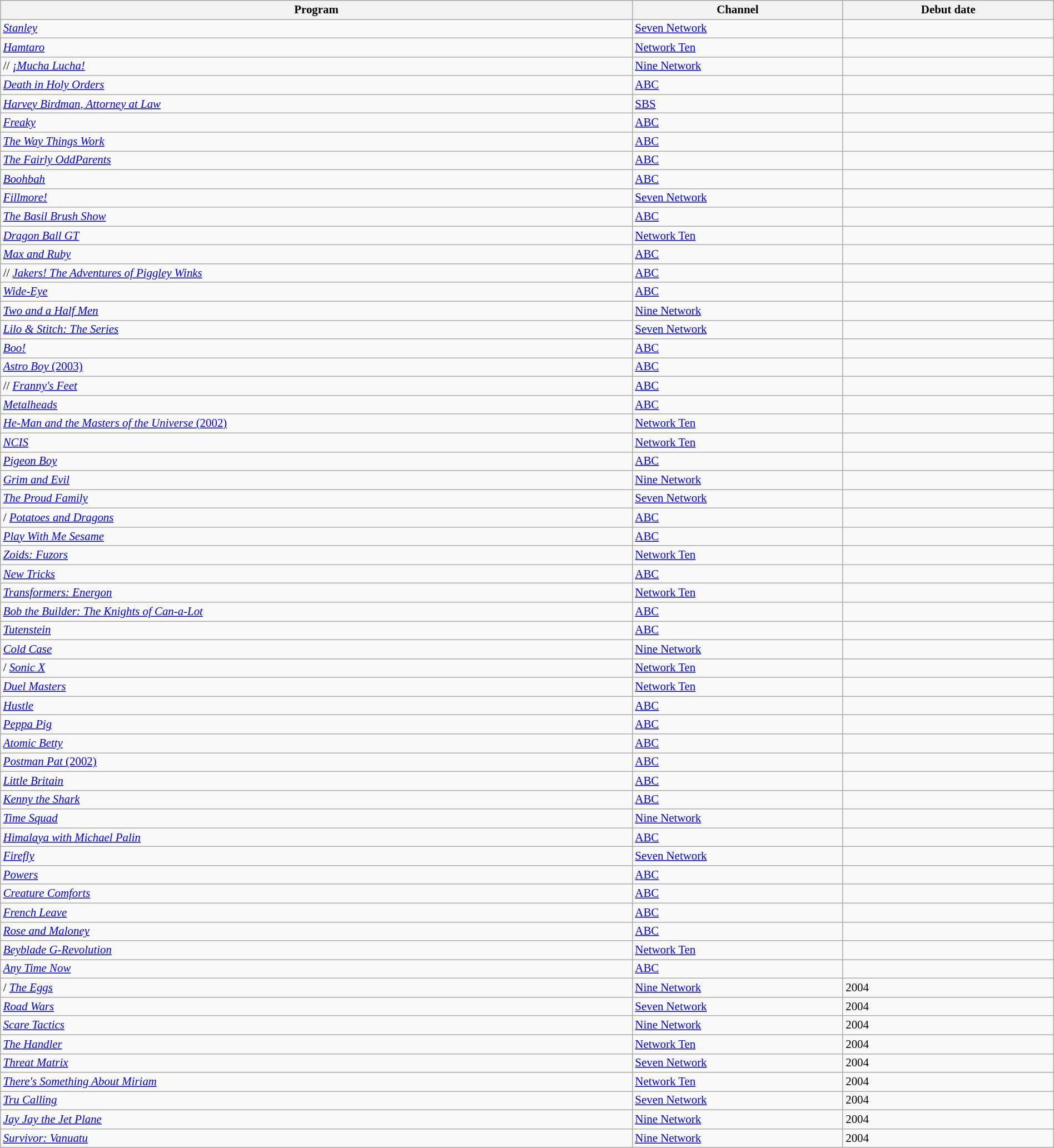<table class="wikitable sortable" width="100%" style="font-size:87%;">
<tr bgcolor="#efefef">
<th width=60%>Program</th>
<th width=20%>Channel</th>
<th width=20%>Debut date</th>
</tr>
<tr>
<td> <em><a href='#'>Stanley</a></em></td>
<td><a href='#'>Seven Network</a></td>
<td></td>
</tr>
<tr>
<td> <em><a href='#'>Hamtaro</a></em></td>
<td><a href='#'>Network Ten</a></td>
<td></td>
</tr>
<tr>
<td>// <em><a href='#'>¡Mucha Lucha!</a></em></td>
<td><a href='#'>Nine Network</a></td>
<td></td>
</tr>
<tr>
<td> <em><a href='#'>Death in Holy Orders</a></em></td>
<td><a href='#'>ABC</a></td>
<td></td>
</tr>
<tr>
<td> <em><a href='#'>Harvey Birdman, Attorney at Law</a></em></td>
<td><a href='#'>SBS</a></td>
<td></td>
</tr>
<tr>
<td> <em><a href='#'>Freaky</a></em></td>
<td><a href='#'>ABC</a></td>
<td></td>
</tr>
<tr>
<td> <em><a href='#'>The Way Things Work</a></em></td>
<td><a href='#'>ABC</a></td>
<td></td>
</tr>
<tr>
<td> <em><a href='#'>The Fairly OddParents</a></em></td>
<td><a href='#'>ABC</a></td>
<td></td>
</tr>
<tr>
<td> <em><a href='#'>Boohbah</a></em></td>
<td><a href='#'>ABC</a></td>
<td></td>
</tr>
<tr>
<td> <em><a href='#'>Fillmore!</a></em></td>
<td><a href='#'>Seven Network</a></td>
<td></td>
</tr>
<tr>
<td> <em><a href='#'>The Basil Brush Show</a></em></td>
<td><a href='#'>ABC</a></td>
<td></td>
</tr>
<tr>
<td> <em><a href='#'>Dragon Ball GT</a></em></td>
<td><a href='#'>Network Ten</a></td>
<td></td>
</tr>
<tr>
<td> <em><a href='#'>Max and Ruby</a></em></td>
<td><a href='#'>ABC</a></td>
<td></td>
</tr>
<tr>
<td>// <em><a href='#'>Jakers! The Adventures of Piggley Winks</a></em></td>
<td><a href='#'>ABC</a></td>
<td></td>
</tr>
<tr>
<td> <em><a href='#'>Wide-Eye</a></em></td>
<td><a href='#'>ABC</a></td>
<td></td>
</tr>
<tr>
<td> <em><a href='#'>Two and a Half Men</a></em></td>
<td><a href='#'>Nine Network</a></td>
<td></td>
</tr>
<tr>
<td> <em><a href='#'>Lilo & Stitch: The Series</a></em></td>
<td><a href='#'>Seven Network</a></td>
<td></td>
</tr>
<tr>
<td> <em><a href='#'>Boo!</a></em></td>
<td><a href='#'>ABC</a></td>
<td></td>
</tr>
<tr>
<td> <a href='#'><em>Astro Boy</em> (2003)</a></td>
<td><a href='#'>ABC</a></td>
<td></td>
</tr>
<tr>
<td>// <em><a href='#'>Franny's Feet</a></em></td>
<td><a href='#'>ABC</a></td>
<td></td>
</tr>
<tr>
<td> <em><a href='#'>Metalheads</a></em></td>
<td><a href='#'>ABC</a></td>
<td></td>
</tr>
<tr>
<td> <a href='#'><em>He-Man and the Masters of the Universe</em> (2002)</a></td>
<td><a href='#'>Network Ten</a></td>
<td></td>
</tr>
<tr>
<td> <em><a href='#'>NCIS</a></em></td>
<td><a href='#'>Network Ten</a></td>
<td></td>
</tr>
<tr>
<td> <em><a href='#'>Pigeon Boy</a></em></td>
<td><a href='#'>ABC</a></td>
<td></td>
</tr>
<tr>
<td> <em><a href='#'>Grim and Evil</a></em></td>
<td><a href='#'>Nine Network</a></td>
<td></td>
</tr>
<tr>
<td> <em><a href='#'>The Proud Family</a></em></td>
<td><a href='#'>Seven Network</a></td>
<td></td>
</tr>
<tr>
<td>/ <em><a href='#'>Potatoes and Dragons</a></em></td>
<td><a href='#'>ABC</a></td>
<td></td>
</tr>
<tr>
<td> <em><a href='#'>Play With Me Sesame</a></em></td>
<td><a href='#'>ABC</a></td>
<td></td>
</tr>
<tr>
<td> <em><a href='#'>Zoids: Fuzors</a></em></td>
<td><a href='#'>Network Ten</a></td>
<td></td>
</tr>
<tr>
<td> <em><a href='#'>New Tricks</a></em></td>
<td><a href='#'>ABC</a></td>
<td></td>
</tr>
<tr>
<td> <em><a href='#'>Transformers: Energon</a></em></td>
<td><a href='#'>Network Ten</a></td>
<td></td>
</tr>
<tr>
<td> <em><a href='#'>Bob the Builder: The Knights of Can-a-Lot</a></em></td>
<td><a href='#'>ABC</a></td>
<td></td>
</tr>
<tr>
<td> <em><a href='#'>Tutenstein</a></em></td>
<td><a href='#'>ABC</a></td>
<td></td>
</tr>
<tr>
<td> <em><a href='#'>Cold Case</a></em></td>
<td><a href='#'>Nine Network</a></td>
<td></td>
</tr>
<tr>
<td>/ <em><a href='#'>Sonic X</a></em></td>
<td><a href='#'>Network Ten</a></td>
<td></td>
</tr>
<tr>
<td> <em><a href='#'>Duel Masters</a></em></td>
<td><a href='#'>Network Ten</a></td>
<td></td>
</tr>
<tr>
<td> <em><a href='#'>Hustle</a></em></td>
<td><a href='#'>ABC</a></td>
<td></td>
</tr>
<tr>
<td> <em><a href='#'>Peppa Pig</a></em></td>
<td><a href='#'>ABC</a></td>
<td></td>
</tr>
<tr>
<td> <em><a href='#'>Atomic Betty</a></em></td>
<td><a href='#'>ABC</a></td>
<td></td>
</tr>
<tr>
<td> <a href='#'><em>Postman Pat</em> (2002)</a></td>
<td><a href='#'>ABC</a></td>
<td></td>
</tr>
<tr>
<td> <em><a href='#'>Little Britain</a></em></td>
<td><a href='#'>ABC</a></td>
<td></td>
</tr>
<tr>
<td> <em><a href='#'>Kenny the Shark</a></em></td>
<td><a href='#'>ABC</a></td>
<td></td>
</tr>
<tr>
<td> <em><a href='#'>Time Squad</a></em></td>
<td><a href='#'>Nine Network</a></td>
<td></td>
</tr>
<tr>
<td> <em><a href='#'>Himalaya with Michael Palin</a></em></td>
<td><a href='#'>ABC</a></td>
<td></td>
</tr>
<tr>
<td> <em><a href='#'>Firefly</a></em></td>
<td><a href='#'>Seven Network</a></td>
<td></td>
</tr>
<tr>
<td> <em><a href='#'>Powers</a></em></td>
<td><a href='#'>ABC</a></td>
<td></td>
</tr>
<tr>
<td> <em><a href='#'>Creature Comforts</a></em></td>
<td><a href='#'>ABC</a></td>
<td></td>
</tr>
<tr>
<td> <em><a href='#'>French Leave</a></em></td>
<td><a href='#'>ABC</a></td>
<td></td>
</tr>
<tr>
<td> <em><a href='#'>Rose and Maloney</a></em></td>
<td><a href='#'>ABC</a></td>
<td></td>
</tr>
<tr>
<td> <em><a href='#'>Beyblade G-Revolution</a></em></td>
<td><a href='#'>Network Ten</a></td>
<td></td>
</tr>
<tr>
<td> <em><a href='#'>Any Time Now</a></em></td>
<td><a href='#'>ABC</a></td>
<td></td>
</tr>
<tr>
<td>/ <em><a href='#'>The Eggs</a></em></td>
<td><a href='#'>Nine Network</a></td>
<td>2004</td>
</tr>
<tr>
<td> <em><a href='#'>Road Wars</a></em></td>
<td><a href='#'>Seven Network</a></td>
<td>2004</td>
</tr>
<tr>
<td> <em><a href='#'>Scare Tactics</a></em></td>
<td><a href='#'>Nine Network</a></td>
<td>2004</td>
</tr>
<tr>
<td> <em><a href='#'>The Handler</a></em></td>
<td><a href='#'>Network Ten</a></td>
<td>2004</td>
</tr>
<tr>
<td> <em><a href='#'>Threat Matrix</a></em></td>
<td><a href='#'>Seven Network</a></td>
<td>2004</td>
</tr>
<tr>
<td> <em><a href='#'>There's Something About Miriam</a></em></td>
<td><a href='#'>Network Ten</a></td>
<td>2004</td>
</tr>
<tr>
<td> <em><a href='#'>Tru Calling</a></em></td>
<td><a href='#'>Seven Network</a></td>
<td>2004</td>
</tr>
<tr>
<td> <em><a href='#'>Jay Jay the Jet Plane</a></em></td>
<td><a href='#'>Nine Network</a></td>
<td>2004</td>
</tr>
<tr>
<td> <em><a href='#'>Survivor: Vanuatu</a></em></td>
<td><a href='#'>Nine Network</a></td>
<td>2004</td>
</tr>
</table>
